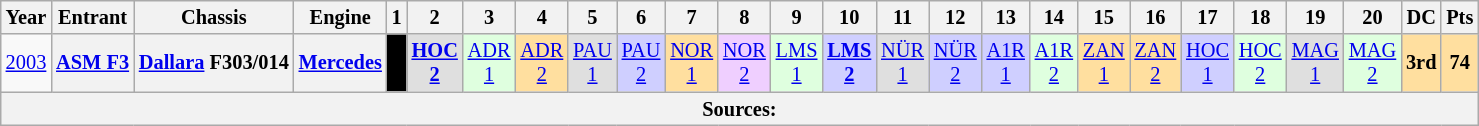<table class="wikitable" style="text-align:center; font-size:85%">
<tr>
<th>Year</th>
<th>Entrant</th>
<th>Chassis</th>
<th>Engine</th>
<th>1</th>
<th>2</th>
<th>3</th>
<th>4</th>
<th>5</th>
<th>6</th>
<th>7</th>
<th>8</th>
<th>9</th>
<th>10</th>
<th>11</th>
<th>12</th>
<th>13</th>
<th>14</th>
<th>15</th>
<th>16</th>
<th>17</th>
<th>18</th>
<th>19</th>
<th>20</th>
<th>DC</th>
<th>Pts</th>
</tr>
<tr>
<td><a href='#'>2003</a></td>
<th nowrap><a href='#'>ASM F3</a></th>
<th nowrap><a href='#'>Dallara</a> F303/014</th>
<th nowrap><a href='#'>Mercedes</a></th>
<td bgcolor="#000000" style="color:#FFFFFF"><a href='#'><strong></strong></a><br></td>
<td style="background:#DFDFDF;"><strong><a href='#'>HOC<br>2</a></strong><br></td>
<td style="background:#DFFFDF;"><a href='#'>ADR<br>1</a><br></td>
<td style="background:#FFDF9F;"><a href='#'>ADR<br>2</a><br></td>
<td style="background:#DFDFDF;"><a href='#'>PAU<br>1</a><br></td>
<td style="background:#CFCFFF;"><a href='#'>PAU<br>2</a><br></td>
<td style="background:#FFDF9F;"><a href='#'>NOR<br>1</a><br></td>
<td style="background:#EFCFFF;"><a href='#'>NOR<br>2</a><br></td>
<td style="background:#DFFFDF;"><a href='#'>LMS<br>1</a><br></td>
<td style="background:#CFCFFF;"><strong><a href='#'>LMS<br>2</a></strong><br></td>
<td style="background:#DFDFDF;"><a href='#'>NÜR<br>1</a><br></td>
<td style="background:#CFCFFF;"><a href='#'>NÜR<br>2</a><br></td>
<td style="background:#CFCFFF;"><a href='#'>A1R<br>1</a><br></td>
<td style="background:#DFFFDF;"><a href='#'>A1R<br>2</a><br></td>
<td style="background:#FFDF9F;"><a href='#'>ZAN<br>1</a><br></td>
<td style="background:#FFDF9F;"><a href='#'>ZAN<br>2</a><br></td>
<td style="background:#CFCFFF;"><a href='#'>HOC<br>1</a><br></td>
<td style="background:#DFFFDF;"><a href='#'>HOC<br>2</a><br></td>
<td style="background:#DFDFDF;"><a href='#'>MAG<br>1</a><br></td>
<td style="background:#DFFFDF;"><a href='#'>MAG<br>2</a><br></td>
<th style="background:#FFDF9F;">3rd</th>
<th style="background:#FFDF9F;">74</th>
</tr>
<tr>
<th colspan="26">Sources:</th>
</tr>
</table>
